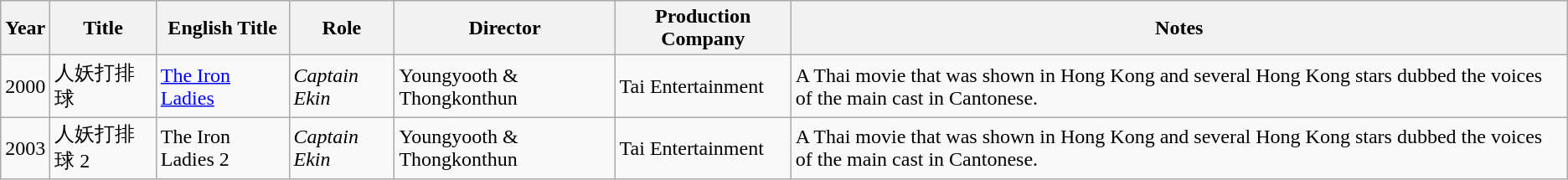<table class="wikitable">
<tr>
<th>Year</th>
<th width = "%8">Title</th>
<th width = "%10">English Title</th>
<th width = "%8">Role</th>
<th width = "%18">Director</th>
<th>Production Company</th>
<th>Notes</th>
</tr>
<tr>
<td>2000</td>
<td>人妖打排球</td>
<td><a href='#'>The Iron Ladies</a></td>
<td><em>Captain Ekin</em></td>
<td>Youngyooth & Thongkonthun</td>
<td>Tai Entertainment</td>
<td>A Thai movie that was shown in Hong Kong and several Hong Kong stars dubbed the voices of the main cast in Cantonese.</td>
</tr>
<tr>
<td>2003</td>
<td>人妖打排球 2</td>
<td>The Iron Ladies 2</td>
<td><em>Captain Ekin</em></td>
<td>Youngyooth & Thongkonthun</td>
<td>Tai Entertainment</td>
<td>A Thai movie that was shown in Hong Kong and several Hong Kong stars dubbed the voices of the main cast in Cantonese.</td>
</tr>
</table>
